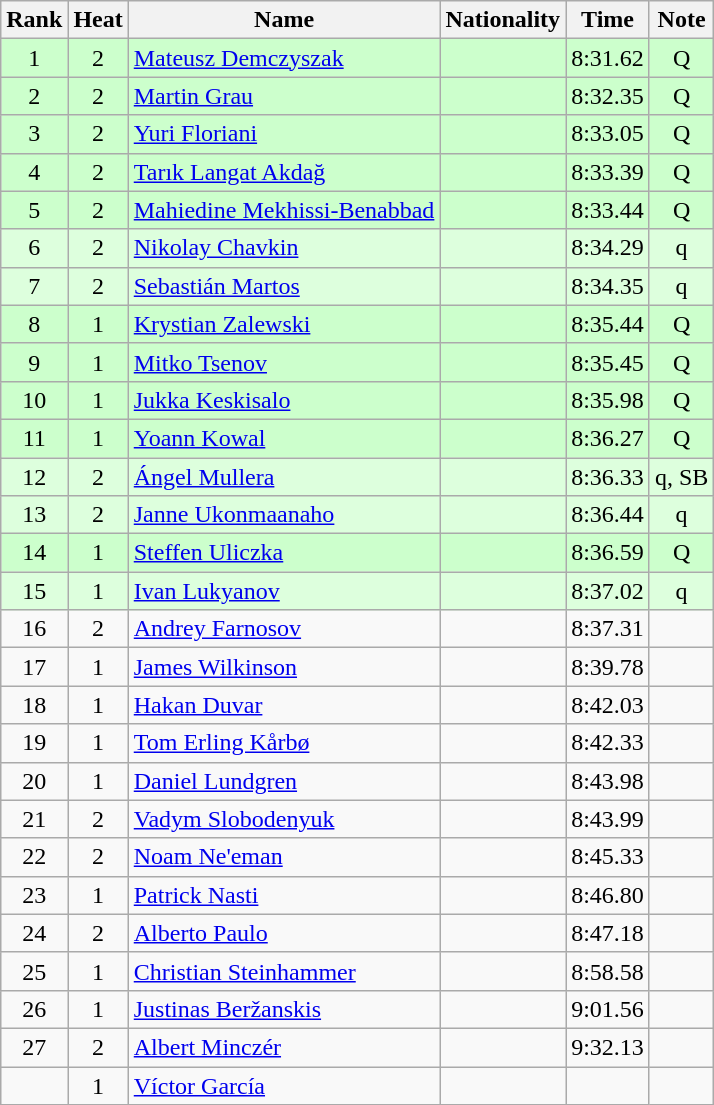<table class="wikitable sortable" style="text-align:center">
<tr>
<th>Rank</th>
<th>Heat</th>
<th>Name</th>
<th>Nationality</th>
<th>Time</th>
<th>Note</th>
</tr>
<tr bgcolor=ccffcc>
<td>1</td>
<td>2</td>
<td align=left><a href='#'>Mateusz Demczyszak</a></td>
<td align=left></td>
<td>8:31.62</td>
<td>Q</td>
</tr>
<tr bgcolor=ccffcc>
<td>2</td>
<td>2</td>
<td align=left><a href='#'>Martin Grau</a></td>
<td align=left></td>
<td>8:32.35</td>
<td>Q</td>
</tr>
<tr bgcolor=ccffcc>
<td>3</td>
<td>2</td>
<td align=left><a href='#'>Yuri Floriani</a></td>
<td align=left></td>
<td>8:33.05</td>
<td>Q</td>
</tr>
<tr bgcolor=ccffcc>
<td>4</td>
<td>2</td>
<td align=left><a href='#'>Tarık Langat Akdağ</a></td>
<td align=left></td>
<td>8:33.39</td>
<td>Q</td>
</tr>
<tr bgcolor=ccffcc>
<td>5</td>
<td>2</td>
<td align=left><a href='#'>Mahiedine Mekhissi-Benabbad</a></td>
<td align=left></td>
<td>8:33.44</td>
<td>Q</td>
</tr>
<tr bgcolor=ddffdd>
<td>6</td>
<td>2</td>
<td align=left><a href='#'>Nikolay Chavkin</a></td>
<td align=left></td>
<td>8:34.29</td>
<td>q</td>
</tr>
<tr bgcolor=ddffdd>
<td>7</td>
<td>2</td>
<td align=left><a href='#'>Sebastián Martos</a></td>
<td align=left></td>
<td>8:34.35</td>
<td>q</td>
</tr>
<tr bgcolor=ccffcc>
<td>8</td>
<td>1</td>
<td align=left><a href='#'>Krystian Zalewski</a></td>
<td align=left></td>
<td>8:35.44</td>
<td>Q</td>
</tr>
<tr bgcolor=ccffcc>
<td>9</td>
<td>1</td>
<td align=left><a href='#'>Mitko Tsenov</a></td>
<td align=left></td>
<td>8:35.45</td>
<td>Q</td>
</tr>
<tr bgcolor=ccffcc>
<td>10</td>
<td>1</td>
<td align=left><a href='#'>Jukka Keskisalo</a></td>
<td align=left></td>
<td>8:35.98</td>
<td>Q</td>
</tr>
<tr bgcolor=ccffcc>
<td>11</td>
<td>1</td>
<td align=left><a href='#'>Yoann Kowal</a></td>
<td align=left></td>
<td>8:36.27</td>
<td>Q</td>
</tr>
<tr bgcolor=ddffdd>
<td>12</td>
<td>2</td>
<td align=left><a href='#'>Ángel Mullera</a></td>
<td align=left></td>
<td>8:36.33</td>
<td>q, SB</td>
</tr>
<tr bgcolor=ddffdd>
<td>13</td>
<td>2</td>
<td align=left><a href='#'>Janne Ukonmaanaho</a></td>
<td align=left></td>
<td>8:36.44</td>
<td>q</td>
</tr>
<tr bgcolor=ccffcc>
<td>14</td>
<td>1</td>
<td align=left><a href='#'>Steffen Uliczka</a></td>
<td align=left></td>
<td>8:36.59</td>
<td>Q</td>
</tr>
<tr bgcolor=ddffdd>
<td>15</td>
<td>1</td>
<td align=left><a href='#'>Ivan Lukyanov</a></td>
<td align=left></td>
<td>8:37.02</td>
<td>q</td>
</tr>
<tr>
<td>16</td>
<td>2</td>
<td align=left><a href='#'>Andrey Farnosov</a></td>
<td align=left></td>
<td>8:37.31</td>
<td></td>
</tr>
<tr>
<td>17</td>
<td>1</td>
<td align=left><a href='#'>James Wilkinson</a></td>
<td align=left></td>
<td>8:39.78</td>
<td></td>
</tr>
<tr>
<td>18</td>
<td>1</td>
<td align=left><a href='#'>Hakan Duvar</a></td>
<td align=left></td>
<td>8:42.03</td>
<td></td>
</tr>
<tr>
<td>19</td>
<td>1</td>
<td align=left><a href='#'>Tom Erling Kårbø</a></td>
<td align=left></td>
<td>8:42.33</td>
<td></td>
</tr>
<tr>
<td>20</td>
<td>1</td>
<td align=left><a href='#'>Daniel Lundgren</a></td>
<td align=left></td>
<td>8:43.98</td>
<td></td>
</tr>
<tr>
<td>21</td>
<td>2</td>
<td align=left><a href='#'>Vadym Slobodenyuk</a></td>
<td align=left></td>
<td>8:43.99</td>
<td></td>
</tr>
<tr>
<td>22</td>
<td>2</td>
<td align=left><a href='#'>Noam Ne'eman</a></td>
<td align=left></td>
<td>8:45.33</td>
<td></td>
</tr>
<tr>
<td>23</td>
<td>1</td>
<td align=left><a href='#'>Patrick Nasti</a></td>
<td align=left></td>
<td>8:46.80</td>
<td></td>
</tr>
<tr>
<td>24</td>
<td>2</td>
<td align=left><a href='#'>Alberto Paulo</a></td>
<td align=left></td>
<td>8:47.18</td>
<td></td>
</tr>
<tr>
<td>25</td>
<td>1</td>
<td align=left><a href='#'>Christian Steinhammer</a></td>
<td align=left></td>
<td>8:58.58</td>
<td></td>
</tr>
<tr>
<td>26</td>
<td>1</td>
<td align=left><a href='#'>Justinas Beržanskis</a></td>
<td align=left></td>
<td>9:01.56</td>
<td></td>
</tr>
<tr>
<td>27</td>
<td>2</td>
<td align=left><a href='#'>Albert Minczér</a></td>
<td align=left></td>
<td>9:32.13</td>
<td></td>
</tr>
<tr>
<td></td>
<td>1</td>
<td align=left><a href='#'>Víctor García</a></td>
<td align=left></td>
<td></td>
<td></td>
</tr>
</table>
